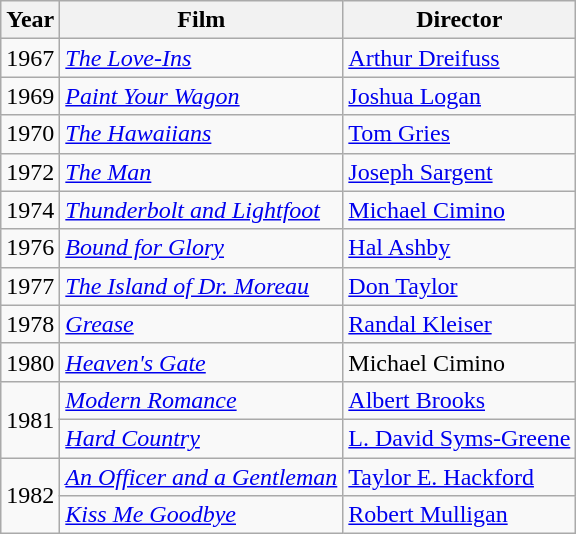<table class="wikitable">
<tr>
<th>Year</th>
<th>Film</th>
<th>Director</th>
</tr>
<tr>
<td>1967</td>
<td><em><a href='#'>The Love-Ins</a></em></td>
<td><a href='#'>Arthur Dreifuss</a></td>
</tr>
<tr>
<td>1969</td>
<td><em><a href='#'>Paint Your Wagon</a></em></td>
<td><a href='#'>Joshua Logan</a></td>
</tr>
<tr>
<td>1970</td>
<td><em><a href='#'>The Hawaiians</a></em></td>
<td><a href='#'>Tom Gries</a></td>
</tr>
<tr>
<td>1972</td>
<td><em><a href='#'>The Man</a></em></td>
<td><a href='#'>Joseph Sargent</a></td>
</tr>
<tr>
<td>1974</td>
<td><em><a href='#'>Thunderbolt and Lightfoot</a></em></td>
<td><a href='#'>Michael Cimino</a></td>
</tr>
<tr>
<td>1976</td>
<td><em><a href='#'>Bound for Glory</a></em></td>
<td><a href='#'>Hal Ashby</a></td>
</tr>
<tr>
<td>1977</td>
<td><em><a href='#'>The Island of Dr. Moreau</a></em></td>
<td><a href='#'>Don Taylor</a></td>
</tr>
<tr>
<td>1978</td>
<td><em><a href='#'>Grease</a></em></td>
<td><a href='#'>Randal Kleiser</a></td>
</tr>
<tr>
<td>1980</td>
<td><em><a href='#'>Heaven's Gate</a></em></td>
<td>Michael Cimino</td>
</tr>
<tr>
<td rowspan=2>1981</td>
<td><em><a href='#'>Modern Romance</a></em></td>
<td><a href='#'>Albert Brooks</a></td>
</tr>
<tr>
<td><em><a href='#'>Hard Country</a></em></td>
<td><a href='#'>L. David Syms-Greene</a></td>
</tr>
<tr>
<td rowspan=2>1982</td>
<td><em><a href='#'>An Officer and a Gentleman</a></em></td>
<td><a href='#'>Taylor E. Hackford</a></td>
</tr>
<tr>
<td><em><a href='#'>Kiss Me Goodbye</a></em></td>
<td><a href='#'>Robert Mulligan</a></td>
</tr>
</table>
